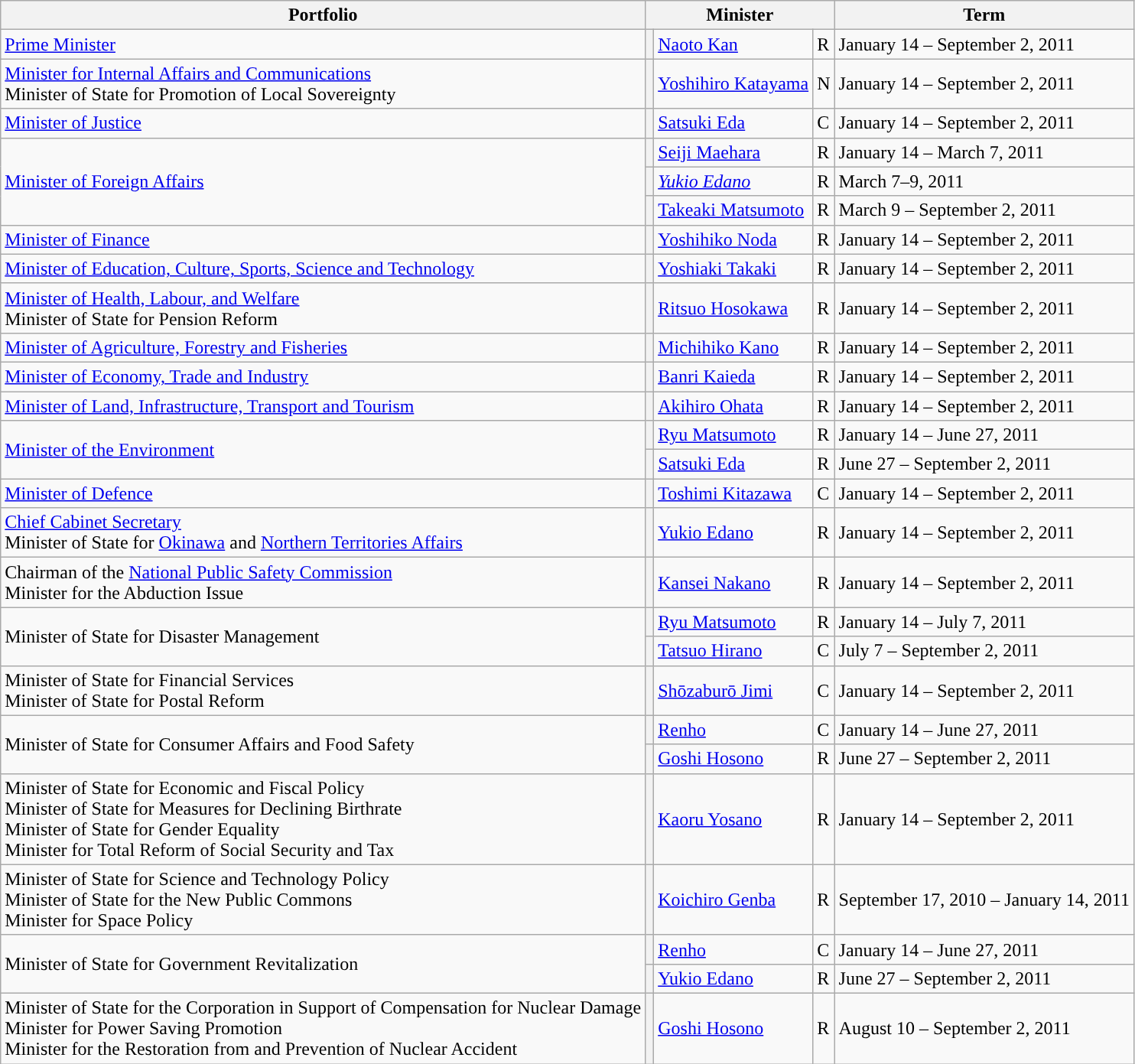<table class="wikitable">
<tr>
<th>Portfolio</th>
<th colspan=3>Minister</th>
<th colspan=2>Term</th>
</tr>
<tr>
<td><a href='#'>Prime Minister</a></td>
<th style="color:inherit;background-color: "></th>
<td><a href='#'>Naoto Kan</a></td>
<td>R</td>
<td>January 14 – September 2, 2011</td>
</tr>
<tr>
<td><a href='#'>Minister for Internal Affairs and Communications</a> <br> Minister of State for Promotion of Local Sovereignty</td>
<th style="color:inherit;background-color: "></th>
<td><a href='#'>Yoshihiro Katayama</a></td>
<td>N</td>
<td>January 14 – September 2, 2011</td>
</tr>
<tr>
<td><a href='#'>Minister of Justice</a></td>
<th style="color:inherit;background-color: "></th>
<td><a href='#'>Satsuki Eda</a></td>
<td>C</td>
<td>January 14 – September 2, 2011</td>
</tr>
<tr>
<td rowspan="3"><a href='#'>Minister of Foreign Affairs</a></td>
<th style="color:inherit;background-color: "></th>
<td><a href='#'>Seiji Maehara</a></td>
<td>R</td>
<td>January 14 – March 7, 2011</td>
</tr>
<tr>
<th style="color:inherit;background-color: "></th>
<td><em><a href='#'>Yukio Edano</a></em></td>
<td>R</td>
<td>March 7–9, 2011</td>
</tr>
<tr>
<th style="color:inherit;background-color: "></th>
<td><a href='#'>Takeaki Matsumoto</a></td>
<td>R</td>
<td>March 9 – September 2, 2011</td>
</tr>
<tr>
<td><a href='#'>Minister of Finance</a></td>
<th style="color:inherit;background-color: "></th>
<td><a href='#'>Yoshihiko Noda</a></td>
<td>R</td>
<td>January 14 – September 2, 2011</td>
</tr>
<tr>
<td><a href='#'>Minister of Education, Culture, Sports, Science and Technology</a></td>
<th style="color:inherit;background-color: "></th>
<td><a href='#'>Yoshiaki Takaki</a></td>
<td>R</td>
<td>January 14 – September 2, 2011</td>
</tr>
<tr>
<td><a href='#'>Minister of Health, Labour, and Welfare</a> <br> Minister of State for Pension Reform</td>
<th style="color:inherit;background-color: "></th>
<td><a href='#'>Ritsuo Hosokawa</a></td>
<td>R</td>
<td>January 14 – September 2, 2011</td>
</tr>
<tr>
<td><a href='#'>Minister of Agriculture, Forestry and Fisheries</a></td>
<th style="color:inherit;background-color: "></th>
<td><a href='#'>Michihiko Kano</a></td>
<td>R</td>
<td>January 14 – September 2, 2011</td>
</tr>
<tr>
<td><a href='#'>Minister of Economy, Trade and Industry</a></td>
<th style="color:inherit;background-color: "></th>
<td><a href='#'>Banri Kaieda</a></td>
<td>R</td>
<td>January 14 – September 2, 2011</td>
</tr>
<tr>
<td><a href='#'>Minister of Land, Infrastructure, Transport and Tourism</a></td>
<th style="color:inherit;background-color: "></th>
<td><a href='#'>Akihiro Ohata</a></td>
<td>R</td>
<td>January 14 – September 2, 2011</td>
</tr>
<tr>
<td rowspan="2"><a href='#'>Minister of the Environment</a></td>
<th style="color:inherit;background-color: "></th>
<td><a href='#'>Ryu Matsumoto</a></td>
<td>R</td>
<td>January 14 – June 27, 2011</td>
</tr>
<tr>
<th style="color:inherit;background-color: "></th>
<td><a href='#'>Satsuki Eda</a></td>
<td>R</td>
<td>June 27 – September 2, 2011</td>
</tr>
<tr>
<td><a href='#'>Minister of Defence</a></td>
<th style="color:inherit;background-color: "></th>
<td><a href='#'>Toshimi Kitazawa</a></td>
<td>C</td>
<td>January 14 – September 2, 2011</td>
</tr>
<tr>
<td><a href='#'>Chief Cabinet Secretary</a> <br> Minister of State for <a href='#'>Okinawa</a> and <a href='#'>Northern Territories Affairs</a></td>
<th style="color:inherit;background-color: "></th>
<td><a href='#'>Yukio Edano</a></td>
<td>R</td>
<td>January 14 – September 2, 2011</td>
</tr>
<tr>
<td>Chairman of the <a href='#'>National Public Safety Commission</a> <br> Minister for the Abduction Issue</td>
<th style="color:inherit;background-color: "></th>
<td><a href='#'>Kansei Nakano</a></td>
<td>R</td>
<td>January 14 – September 2, 2011</td>
</tr>
<tr>
<td rowspan="2">Minister of State for Disaster Management</td>
<th style="color:inherit;background-color: "></th>
<td><a href='#'>Ryu Matsumoto</a></td>
<td>R</td>
<td>January 14 – July 7, 2011</td>
</tr>
<tr>
<th style="color:inherit;background-color: "></th>
<td><a href='#'>Tatsuo Hirano</a></td>
<td>C</td>
<td>July 7 – September 2, 2011</td>
</tr>
<tr>
<td>Minister of State for Financial Services <br> Minister of State for Postal Reform</td>
<th style="color:inherit;background-color: "></th>
<td><a href='#'>Shōzaburō Jimi</a></td>
<td>C</td>
<td>January 14 – September 2, 2011</td>
</tr>
<tr>
<td rowspan="2">Minister of State for Consumer Affairs and Food Safety</td>
<th style="color:inherit;background-color: "></th>
<td><a href='#'>Renho</a></td>
<td>C</td>
<td>January 14 – June 27, 2011</td>
</tr>
<tr>
<th style="color:inherit;background-color: "></th>
<td><a href='#'>Goshi Hosono</a></td>
<td>R</td>
<td>June 27 – September 2, 2011</td>
</tr>
<tr>
<td>Minister of State for Economic and Fiscal Policy <br> Minister of State for Measures for Declining Birthrate <br> Minister of State for Gender Equality <br> Minister for Total Reform of Social Security and Tax</td>
<th style="color:inherit;background-color: "></th>
<td><a href='#'>Kaoru Yosano</a></td>
<td>R</td>
<td>January 14 – September 2, 2011</td>
</tr>
<tr>
<td>Minister of State for Science and Technology Policy <br> Minister of State for the New Public Commons <br> Minister for Space Policy</td>
<th style="color:inherit;background-color: "></th>
<td><a href='#'>Koichiro Genba</a></td>
<td>R</td>
<td>September 17, 2010 – January 14, 2011</td>
</tr>
<tr>
<td rowspan="2">Minister of State for Government Revitalization</td>
<th style="color:inherit;background-color: "></th>
<td><a href='#'>Renho</a></td>
<td>C</td>
<td>January 14 – June 27, 2011</td>
</tr>
<tr>
<th style="color:inherit;background-color: "></th>
<td><a href='#'>Yukio Edano</a></td>
<td>R</td>
<td>June 27 – September 2, 2011</td>
</tr>
<tr>
<td>Minister of State for the Corporation in Support of Compensation for Nuclear Damage <br> Minister for Power Saving Promotion <br> Minister for the Restoration from and Prevention of Nuclear Accident</td>
<th style="color:inherit;background-color: "></th>
<td><a href='#'>Goshi Hosono</a></td>
<td>R</td>
<td>August 10 – September 2, 2011</td>
</tr>
</table>
